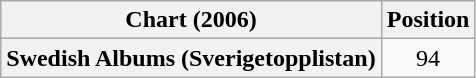<table class="wikitable plainrowheaders"  style="text-align:center">
<tr>
<th scope="col">Chart (2006)</th>
<th scope="col">Position</th>
</tr>
<tr>
<th scope="row">Swedish Albums (Sverigetopplistan)</th>
<td>94</td>
</tr>
</table>
